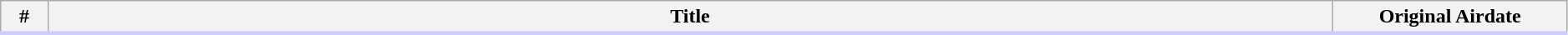<table class="wikitable" width = "99%">
<tr style="border-bottom:3px solid #CCF">
<th width="3%">#</th>
<th>Title</th>
<th width="15%">Original Airdate<br>





































</th>
</tr>
</table>
